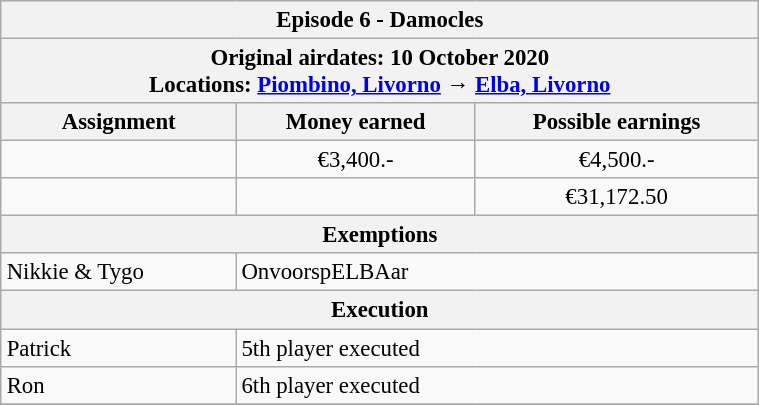<table class="wikitable" align="right" style="font-size: 95%; margin: 10px; width:40%">
<tr>
<th colspan=3>Episode 6 - Damocles</th>
</tr>
<tr>
<th colspan=3>Original airdates: 10 October 2020<br>Locations: <a href='#'>Piombino, Livorno</a> → <a href='#'>Elba, Livorno</a></th>
</tr>
<tr>
<th>Assignment</th>
<th>Money earned</th>
<th>Possible earnings</th>
</tr>
<tr>
<td></td>
<td align="center">€3,400.-</td>
<td align="center">€4,500.-</td>
</tr>
<tr>
<td><strong></strong></td>
<td align="center"><strong></strong></td>
<td align="center">€31,172.50</td>
</tr>
<tr>
<th colspan=3>Exemptions</th>
</tr>
<tr>
<td>Nikkie & Tygo</td>
<td colspan=2>OnvoorspELBAar</td>
</tr>
<tr>
<th colspan=3>Execution</th>
</tr>
<tr>
<td>Patrick</td>
<td colspan=2>5th player executed</td>
</tr>
<tr>
<td>Ron</td>
<td colspan=2>6th player executed</td>
</tr>
<tr>
</tr>
</table>
